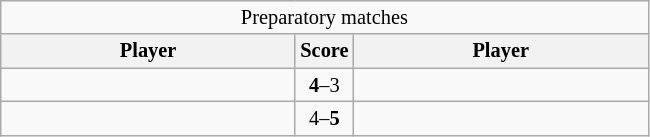<table class="wikitable " style=font-size:85%>
<tr>
<td colspan=3 align="center">Preparatory matches</td>
</tr>
<tr>
<th width=190>Player</th>
<th>Score</th>
<th width=190>Player</th>
</tr>
<tr>
<td><strong></strong></td>
<td style="text-align:center;"><strong>4</strong>–3</td>
<td></td>
</tr>
<tr>
<td></td>
<td style="text-align:center;">4–<strong>5</strong></td>
<td><strong></strong></td>
</tr>
</table>
